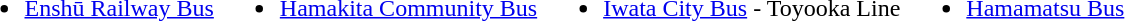<table>
<tr valign="top">
<td><br><ul><li><a href='#'>Enshū Railway Bus</a></li></ul></td>
<td><br><ul><li><a href='#'>Hamakita Community Bus</a></li></ul></td>
<td><br><ul><li><a href='#'>Iwata City Bus</a> - Toyooka Line</li></ul></td>
<td><br><ul><li><a href='#'>Hamamatsu Bus</a></li></ul></td>
</tr>
</table>
